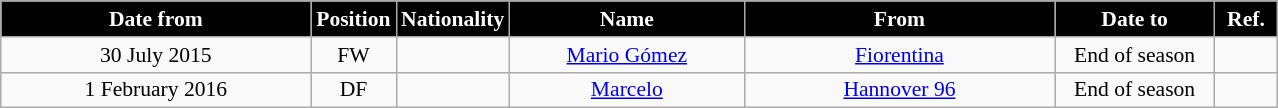<table class="wikitable" style="text-align:center; font-size:90%; ">
<tr>
<th style="background:#000000; color:white; width:200px;">Date from</th>
<th style="background:#000000; color:white; width:50px;">Position</th>
<th style="background:#000000; color:white; width:50px;">Nationality</th>
<th style="background:#000000; color:white; width:150px;">Name</th>
<th style="background:#000000; color:white; width:200px;">From</th>
<th style="background:#000000; color:white; width:100px;">Date to</th>
<th style="background:#000000; color:white; width:35px;">Ref.</th>
</tr>
<tr>
<td>30 July 2015</td>
<td>FW</td>
<td></td>
<td><a href='#'>Mario Gómez</a></td>
<td><a href='#'>Fiorentina</a></td>
<td>End of season</td>
<td></td>
</tr>
<tr>
<td>1 February 2016</td>
<td>DF</td>
<td></td>
<td><a href='#'>Marcelo</a></td>
<td><a href='#'>Hannover 96</a></td>
<td>End of season</td>
<td></td>
</tr>
</table>
